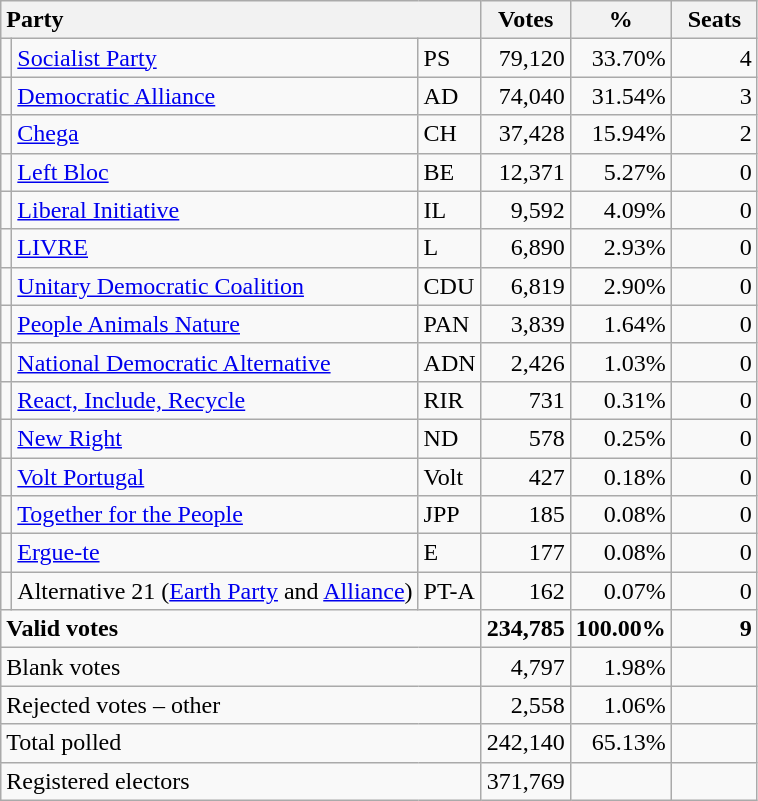<table class="wikitable" border="1" style="text-align:right;">
<tr>
<th style="text-align:left;" colspan=3>Party</th>
<th align=center width="50">Votes</th>
<th align=center width="50">%</th>
<th align=center width="50">Seats</th>
</tr>
<tr>
<td></td>
<td align=left><a href='#'>Socialist Party</a></td>
<td align=left>PS</td>
<td>79,120</td>
<td>33.70%</td>
<td>4</td>
</tr>
<tr>
<td></td>
<td align=left><a href='#'>Democratic Alliance</a></td>
<td align=left>AD</td>
<td>74,040</td>
<td>31.54%</td>
<td>3</td>
</tr>
<tr>
<td></td>
<td align=left><a href='#'>Chega</a></td>
<td align=left>CH</td>
<td>37,428</td>
<td>15.94%</td>
<td>2</td>
</tr>
<tr>
<td></td>
<td align=left><a href='#'>Left Bloc</a></td>
<td align=left>BE</td>
<td>12,371</td>
<td>5.27%</td>
<td>0</td>
</tr>
<tr>
<td></td>
<td align=left><a href='#'>Liberal Initiative</a></td>
<td align=left>IL</td>
<td>9,592</td>
<td>4.09%</td>
<td>0</td>
</tr>
<tr>
<td></td>
<td align=left><a href='#'>LIVRE</a></td>
<td align=left>L</td>
<td>6,890</td>
<td>2.93%</td>
<td>0</td>
</tr>
<tr>
<td></td>
<td align=left style="white-space: nowrap;"><a href='#'>Unitary Democratic Coalition</a></td>
<td align=left>CDU</td>
<td>6,819</td>
<td>2.90%</td>
<td>0</td>
</tr>
<tr>
<td></td>
<td align=left><a href='#'>People Animals Nature</a></td>
<td align=left>PAN</td>
<td>3,839</td>
<td>1.64%</td>
<td>0</td>
</tr>
<tr>
<td></td>
<td align=left><a href='#'>National Democratic Alternative</a></td>
<td align=left>ADN</td>
<td>2,426</td>
<td>1.03%</td>
<td>0</td>
</tr>
<tr>
<td></td>
<td align=left><a href='#'>React, Include, Recycle</a></td>
<td align=left>RIR</td>
<td>731</td>
<td>0.31%</td>
<td>0</td>
</tr>
<tr>
<td></td>
<td align=left><a href='#'>New Right</a></td>
<td align=left>ND</td>
<td>578</td>
<td>0.25%</td>
<td>0</td>
</tr>
<tr>
<td></td>
<td align=left><a href='#'>Volt Portugal</a></td>
<td align=left>Volt</td>
<td>427</td>
<td>0.18%</td>
<td>0</td>
</tr>
<tr>
<td></td>
<td align=left><a href='#'>Together for the People</a></td>
<td align=left>JPP</td>
<td>185</td>
<td>0.08%</td>
<td>0</td>
</tr>
<tr>
<td></td>
<td align=left><a href='#'>Ergue-te</a></td>
<td align=left>E</td>
<td>177</td>
<td>0.08%</td>
<td>0</td>
</tr>
<tr>
<td></td>
<td align=left>Alternative 21 (<a href='#'>Earth Party</a> and <a href='#'>Alliance</a>)</td>
<td align=left>PT-A</td>
<td>162</td>
<td>0.07%</td>
<td>0</td>
</tr>
<tr style="font-weight:bold">
<td align=left colspan=3>Valid votes</td>
<td>234,785</td>
<td>100.00%</td>
<td>9</td>
</tr>
<tr>
<td align=left colspan=3>Blank votes</td>
<td>4,797</td>
<td>1.98%</td>
<td></td>
</tr>
<tr>
<td align=left colspan=3>Rejected votes – other</td>
<td>2,558</td>
<td>1.06%</td>
<td></td>
</tr>
<tr>
<td align=left colspan=3>Total polled</td>
<td>242,140</td>
<td>65.13%</td>
<td></td>
</tr>
<tr>
<td align=left colspan=3>Registered electors</td>
<td>371,769</td>
<td></td>
<td></td>
</tr>
</table>
